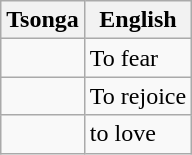<table class="wikitable">
<tr>
<th>Tsonga</th>
<th>English</th>
</tr>
<tr>
<td></td>
<td>To fear</td>
</tr>
<tr>
<td></td>
<td>To rejoice</td>
</tr>
<tr>
<td></td>
<td>to love</td>
</tr>
</table>
